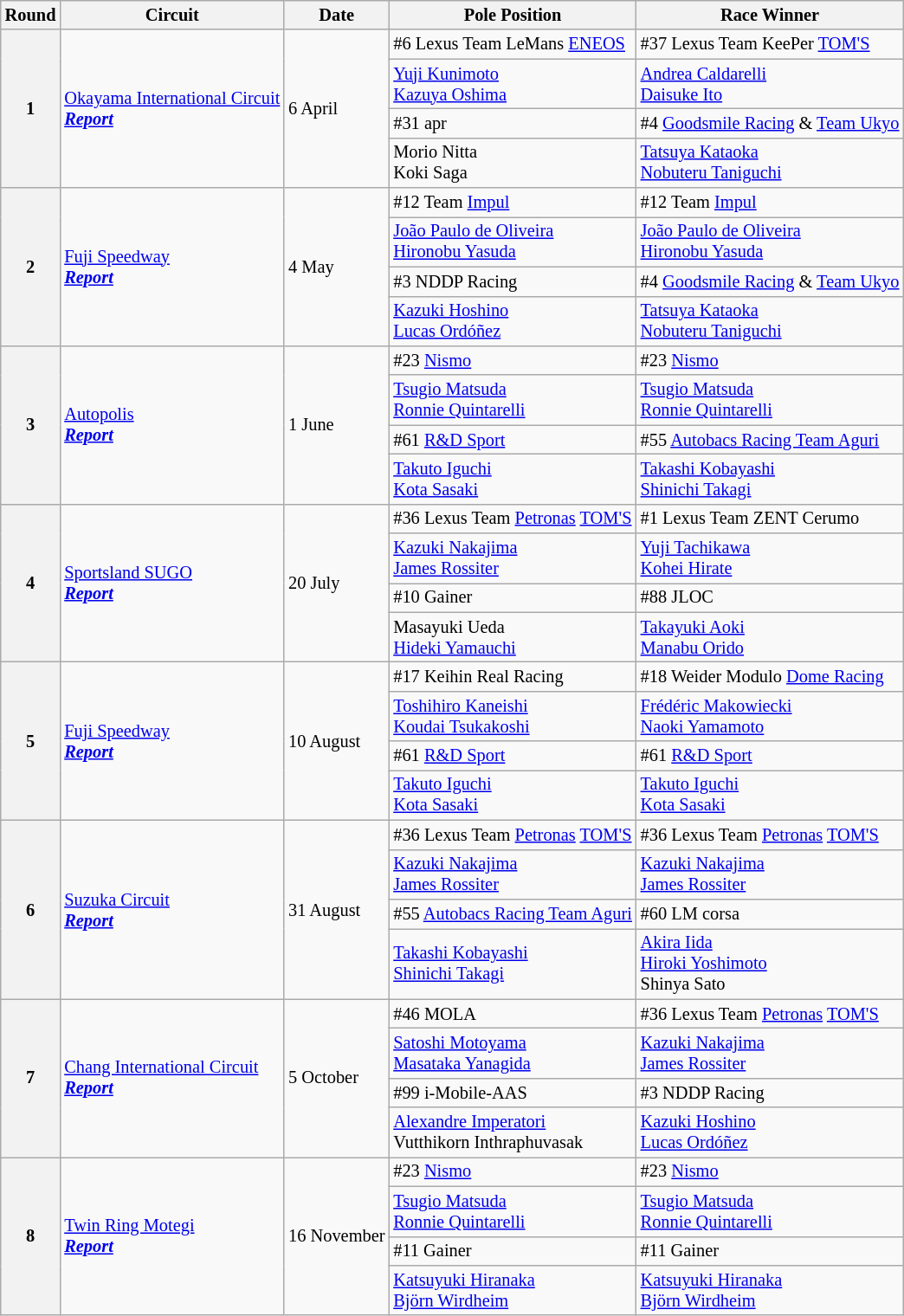<table class="wikitable" style="font-size: 85%;">
<tr>
<th>Round</th>
<th>Circuit</th>
<th>Date</th>
<th>Pole Position</th>
<th>Race Winner</th>
</tr>
<tr>
<th rowspan=4>1</th>
<td rowspan=4> <a href='#'>Okayama International Circuit</a><br><strong><em><a href='#'>Report</a></em></strong></td>
<td rowspan=4>6 April</td>
<td>#6 Lexus Team LeMans <a href='#'>ENEOS</a></td>
<td>#37 Lexus Team KeePer <a href='#'>TOM'S</a></td>
</tr>
<tr>
<td> <a href='#'>Yuji Kunimoto</a><br> <a href='#'>Kazuya Oshima</a></td>
<td> <a href='#'>Andrea Caldarelli</a><br> <a href='#'>Daisuke Ito</a></td>
</tr>
<tr>
<td>#31 apr</td>
<td>#4 <a href='#'>Goodsmile Racing</a> & <a href='#'>Team Ukyo</a></td>
</tr>
<tr>
<td> Morio Nitta<br> Koki Saga</td>
<td> <a href='#'>Tatsuya Kataoka</a><br> <a href='#'>Nobuteru Taniguchi</a></td>
</tr>
<tr>
<th rowspan=4>2</th>
<td rowspan=4> <a href='#'>Fuji Speedway</a><br><strong><em><a href='#'>Report</a></em></strong></td>
<td rowspan=4>4 May</td>
<td>#12 Team <a href='#'>Impul</a></td>
<td>#12 Team <a href='#'>Impul</a></td>
</tr>
<tr>
<td> <a href='#'>João Paulo de Oliveira</a><br> <a href='#'>Hironobu Yasuda</a></td>
<td> <a href='#'>João Paulo de Oliveira</a><br> <a href='#'>Hironobu Yasuda</a></td>
</tr>
<tr>
<td>#3 NDDP Racing</td>
<td>#4 <a href='#'>Goodsmile Racing</a> & <a href='#'>Team Ukyo</a></td>
</tr>
<tr>
<td> <a href='#'>Kazuki Hoshino</a><br> <a href='#'>Lucas Ordóñez</a></td>
<td> <a href='#'>Tatsuya Kataoka</a><br> <a href='#'>Nobuteru Taniguchi</a></td>
</tr>
<tr>
<th rowspan=4>3</th>
<td rowspan=4> <a href='#'>Autopolis</a><br><strong><em><a href='#'>Report</a></em></strong></td>
<td rowspan=4>1 June</td>
<td>#23 <a href='#'>Nismo</a></td>
<td>#23 <a href='#'>Nismo</a></td>
</tr>
<tr>
<td> <a href='#'>Tsugio Matsuda</a><br> <a href='#'>Ronnie Quintarelli</a></td>
<td> <a href='#'>Tsugio Matsuda</a><br> <a href='#'>Ronnie Quintarelli</a></td>
</tr>
<tr>
<td>#61 <a href='#'>R&D Sport</a></td>
<td>#55 <a href='#'>Autobacs Racing Team Aguri</a></td>
</tr>
<tr>
<td> <a href='#'>Takuto Iguchi</a><br> <a href='#'>Kota Sasaki</a></td>
<td> <a href='#'>Takashi Kobayashi</a><br> <a href='#'>Shinichi Takagi</a></td>
</tr>
<tr>
<th rowspan=4>4</th>
<td rowspan=4> <a href='#'>Sportsland SUGO</a><br><strong><em><a href='#'>Report</a></em></strong></td>
<td rowspan=4>20 July</td>
<td>#36 Lexus Team <a href='#'>Petronas</a> <a href='#'>TOM'S</a></td>
<td>#1 Lexus Team ZENT Cerumo</td>
</tr>
<tr>
<td> <a href='#'>Kazuki Nakajima</a><br> <a href='#'>James Rossiter</a></td>
<td> <a href='#'>Yuji Tachikawa</a><br> <a href='#'>Kohei Hirate</a></td>
</tr>
<tr>
<td>#10 Gainer</td>
<td>#88 JLOC</td>
</tr>
<tr>
<td> Masayuki Ueda<br> <a href='#'>Hideki Yamauchi</a></td>
<td> <a href='#'>Takayuki Aoki</a><br> <a href='#'>Manabu Orido</a></td>
</tr>
<tr>
<th rowspan=4>5</th>
<td rowspan=4> <a href='#'>Fuji Speedway</a><br><strong><em><a href='#'>Report</a></em></strong></td>
<td rowspan=4>10 August</td>
<td>#17 Keihin Real Racing</td>
<td>#18 Weider Modulo <a href='#'>Dome Racing</a></td>
</tr>
<tr>
<td> <a href='#'>Toshihiro Kaneishi</a><br> <a href='#'>Koudai Tsukakoshi</a></td>
<td> <a href='#'>Frédéric Makowiecki</a><br> <a href='#'>Naoki Yamamoto</a></td>
</tr>
<tr>
<td>#61 <a href='#'>R&D Sport</a></td>
<td>#61 <a href='#'>R&D Sport</a></td>
</tr>
<tr>
<td> <a href='#'>Takuto Iguchi</a><br> <a href='#'>Kota Sasaki</a></td>
<td> <a href='#'>Takuto Iguchi</a><br> <a href='#'>Kota Sasaki</a></td>
</tr>
<tr>
<th rowspan=4>6</th>
<td rowspan=4> <a href='#'>Suzuka Circuit</a><br><strong><em><a href='#'>Report</a></em></strong></td>
<td rowspan=4>31 August</td>
<td>#36 Lexus Team <a href='#'>Petronas</a> <a href='#'>TOM'S</a></td>
<td>#36 Lexus Team <a href='#'>Petronas</a> <a href='#'>TOM'S</a></td>
</tr>
<tr>
<td> <a href='#'>Kazuki Nakajima</a><br> <a href='#'>James Rossiter</a></td>
<td> <a href='#'>Kazuki Nakajima</a><br> <a href='#'>James Rossiter</a></td>
</tr>
<tr>
<td>#55 <a href='#'>Autobacs Racing Team Aguri</a></td>
<td>#60 LM corsa</td>
</tr>
<tr>
<td> <a href='#'>Takashi Kobayashi</a><br> <a href='#'>Shinichi Takagi</a></td>
<td> <a href='#'>Akira Iida</a><br> <a href='#'>Hiroki Yoshimoto</a><br> Shinya Sato</td>
</tr>
<tr>
<th rowspan=4>7</th>
<td rowspan=4> <a href='#'>Chang International Circuit</a><br><strong><em><a href='#'>Report</a></em></strong></td>
<td rowspan=4>5 October</td>
<td>#46 MOLA</td>
<td>#36 Lexus Team <a href='#'>Petronas</a> <a href='#'>TOM'S</a></td>
</tr>
<tr>
<td> <a href='#'>Satoshi Motoyama</a><br> <a href='#'>Masataka Yanagida</a></td>
<td> <a href='#'>Kazuki Nakajima</a><br> <a href='#'>James Rossiter</a></td>
</tr>
<tr>
<td>#99 i-Mobile-AAS</td>
<td>#3 NDDP Racing</td>
</tr>
<tr>
<td> <a href='#'>Alexandre Imperatori</a><br> Vutthikorn Inthraphuvasak</td>
<td> <a href='#'>Kazuki Hoshino</a><br> <a href='#'>Lucas Ordóñez</a></td>
</tr>
<tr>
<th rowspan=4>8</th>
<td rowspan=4> <a href='#'>Twin Ring Motegi</a><br><strong><em><a href='#'>Report</a></em></strong></td>
<td rowspan=4>16 November</td>
<td>#23 <a href='#'>Nismo</a></td>
<td>#23 <a href='#'>Nismo</a></td>
</tr>
<tr>
<td> <a href='#'>Tsugio Matsuda</a><br> <a href='#'>Ronnie Quintarelli</a></td>
<td> <a href='#'>Tsugio Matsuda</a><br> <a href='#'>Ronnie Quintarelli</a></td>
</tr>
<tr>
<td>#11 Gainer</td>
<td>#11 Gainer</td>
</tr>
<tr>
<td> <a href='#'>Katsuyuki Hiranaka</a><br> <a href='#'>Björn Wirdheim</a></td>
<td> <a href='#'>Katsuyuki Hiranaka</a><br> <a href='#'>Björn Wirdheim</a></td>
</tr>
</table>
